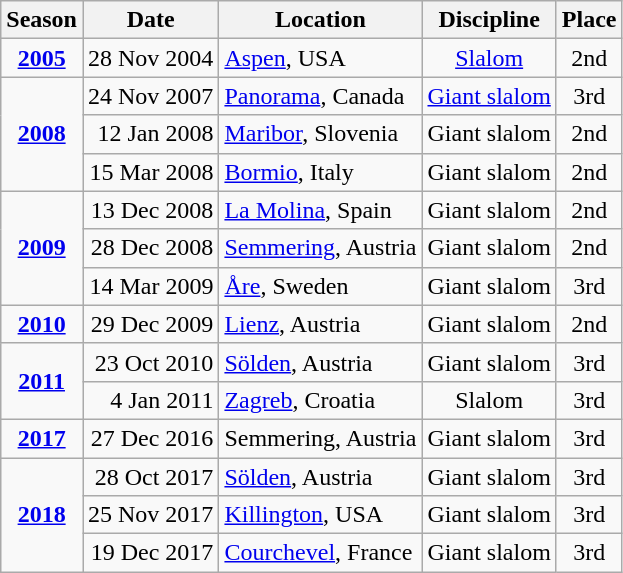<table class="wikitable">
<tr>
<th>Season</th>
<th>Date</th>
<th>Location</th>
<th>Discipline</th>
<th>Place</th>
</tr>
<tr>
<td align=center><strong><a href='#'>2005</a></strong></td>
<td align=right>28 Nov 2004</td>
<td> <a href='#'>Aspen</a>, USA</td>
<td align=center><a href='#'>Slalom</a></td>
<td align=center>2nd</td>
</tr>
<tr>
<td align=center rowspan=3><strong><a href='#'>2008</a></strong></td>
<td align=right>24 Nov 2007</td>
<td> <a href='#'>Panorama</a>, Canada</td>
<td align=center><a href='#'>Giant slalom</a></td>
<td align=center>3rd</td>
</tr>
<tr>
<td align=right>12 Jan 2008</td>
<td> <a href='#'>Maribor</a>, Slovenia</td>
<td align=center>Giant slalom</td>
<td align=center>2nd</td>
</tr>
<tr>
<td align=right>15 Mar 2008</td>
<td> <a href='#'>Bormio</a>, Italy</td>
<td align=center>Giant slalom</td>
<td align=center>2nd</td>
</tr>
<tr>
<td align=center rowspan=3><strong><a href='#'>2009</a></strong></td>
<td align=right>13 Dec 2008</td>
<td> <a href='#'>La Molina</a>, Spain</td>
<td align=center>Giant slalom</td>
<td align=center>2nd</td>
</tr>
<tr>
<td align=right>28 Dec 2008</td>
<td> <a href='#'>Semmering</a>, Austria</td>
<td align=center>Giant slalom</td>
<td align=center>2nd</td>
</tr>
<tr>
<td align=right>14 Mar 2009</td>
<td> <a href='#'>Åre</a>, Sweden</td>
<td align=center>Giant slalom</td>
<td align=center>3rd</td>
</tr>
<tr>
<td align=center><strong><a href='#'>2010</a></strong></td>
<td align=right>29 Dec 2009</td>
<td> <a href='#'>Lienz</a>, Austria</td>
<td align=center>Giant slalom</td>
<td align=center>2nd</td>
</tr>
<tr>
<td align=center rowspan=2><strong><a href='#'>2011</a></strong></td>
<td align=right>23 Oct 2010</td>
<td> <a href='#'>Sölden</a>, Austria</td>
<td align=center>Giant slalom</td>
<td align=center>3rd</td>
</tr>
<tr>
<td align=right>4 Jan 2011</td>
<td> <a href='#'>Zagreb</a>, Croatia</td>
<td align=center>Slalom</td>
<td align=center>3rd</td>
</tr>
<tr>
<td align=center rowspan=1><strong><a href='#'>2017</a></strong></td>
<td align=right>27 Dec 2016</td>
<td> Semmering, Austria</td>
<td align=center>Giant slalom</td>
<td align=center>3rd</td>
</tr>
<tr>
<td align=center rowspan=3><strong><a href='#'>2018</a></strong></td>
<td align=right>28 Oct 2017</td>
<td> <a href='#'>Sölden</a>, Austria</td>
<td align=center>Giant slalom</td>
<td align=center>3rd</td>
</tr>
<tr>
<td align=right>25 Nov 2017</td>
<td> <a href='#'>Killington</a>, USA</td>
<td align=center>Giant slalom</td>
<td align=center>3rd</td>
</tr>
<tr>
<td align=right>19 Dec 2017</td>
<td> <a href='#'>Courchevel</a>, France</td>
<td align=center>Giant slalom</td>
<td align=center>3rd</td>
</tr>
</table>
